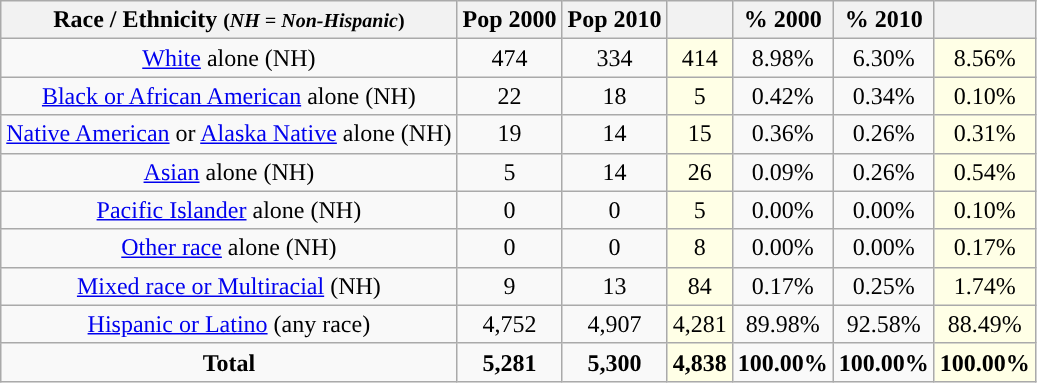<table class="wikitable" style="text-align:center;">
<tr>
<th>Race / Ethnicity <small>(<em>NH = Non-Hispanic</em>)</small></th>
<th>Pop 2000</th>
<th>Pop 2010</th>
<th></th>
<th>% 2000</th>
<th>% 2010</th>
<th></th>
</tr>
<tr>
<td><a href='#'>White</a> alone (NH)</td>
<td>474</td>
<td>334</td>
<td style='background: #ffffe6;'>414</td>
<td>8.98%</td>
<td>6.30%</td>
<td style='background: #ffffe6;'>8.56%</td>
</tr>
<tr>
<td><a href='#'>Black or African American</a> alone (NH)</td>
<td>22</td>
<td>18</td>
<td style='background: #ffffe6;'>5</td>
<td>0.42%</td>
<td>0.34%</td>
<td style='background: #ffffe6;'>0.10%</td>
</tr>
<tr>
<td><a href='#'>Native American</a> or <a href='#'>Alaska Native</a> alone (NH)</td>
<td>19</td>
<td>14</td>
<td style='background: #ffffe6;'>15</td>
<td>0.36%</td>
<td>0.26%</td>
<td style='background: #ffffe6;'>0.31%</td>
</tr>
<tr>
<td><a href='#'>Asian</a> alone (NH)</td>
<td>5</td>
<td>14</td>
<td style='background: #ffffe6;'>26</td>
<td>0.09%</td>
<td>0.26%</td>
<td style='background: #ffffe6;'>0.54%</td>
</tr>
<tr>
<td><a href='#'>Pacific Islander</a> alone (NH)</td>
<td>0</td>
<td>0</td>
<td style='background: #ffffe6;'>5</td>
<td>0.00%</td>
<td>0.00%</td>
<td style='background: #ffffe6;'>0.10%</td>
</tr>
<tr>
<td><a href='#'>Other race</a> alone (NH)</td>
<td>0</td>
<td>0</td>
<td style='background: #ffffe6;'>8</td>
<td>0.00%</td>
<td>0.00%</td>
<td style='background: #ffffe6;'>0.17%</td>
</tr>
<tr>
<td><a href='#'>Mixed race or Multiracial</a> (NH)</td>
<td>9</td>
<td>13</td>
<td style='background: #ffffe6;'>84</td>
<td>0.17%</td>
<td>0.25%</td>
<td style='background: #ffffe6;'>1.74%</td>
</tr>
<tr>
<td><a href='#'>Hispanic or Latino</a> (any race)</td>
<td>4,752</td>
<td>4,907</td>
<td style='background: #ffffe6;'>4,281</td>
<td>89.98%</td>
<td>92.58%</td>
<td style='background: #ffffe6;'>88.49%</td>
</tr>
<tr>
<td><strong>Total</strong></td>
<td><strong>5,281</strong></td>
<td><strong>5,300</strong></td>
<td style='background: #ffffe6;'><strong>4,838</strong></td>
<td><strong>100.00%</strong></td>
<td><strong>100.00%</strong></td>
<td style='background: #ffffe6;'><strong>100.00%</strong></td>
</tr>
</table>
